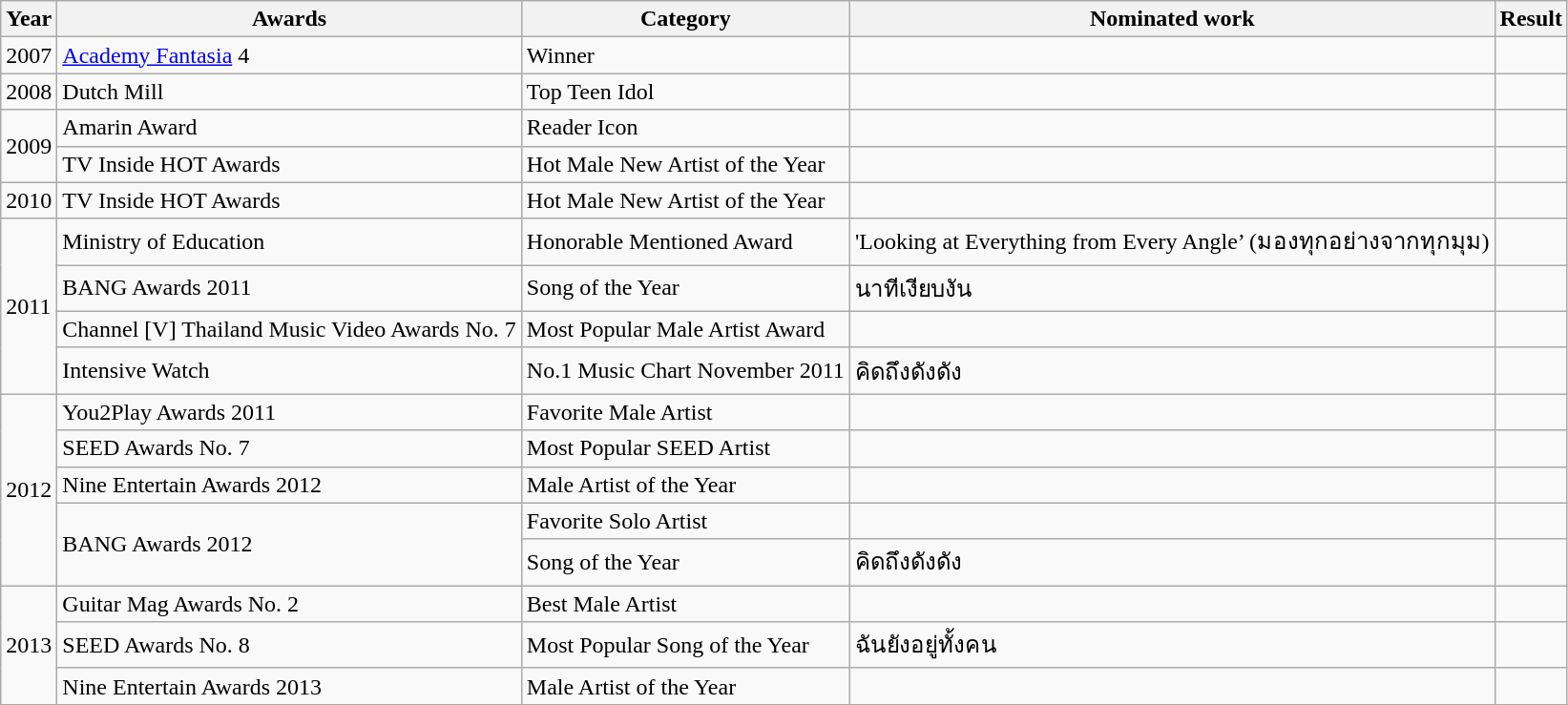<table class="wikitable">
<tr>
<th>Year</th>
<th>Awards</th>
<th>Category</th>
<th>Nominated work</th>
<th>Result</th>
</tr>
<tr>
<td>2007</td>
<td><a href='#'>Academy Fantasia</a> 4</td>
<td>Winner</td>
<td></td>
<td></td>
</tr>
<tr>
<td>2008</td>
<td>Dutch Mill</td>
<td>Top Teen Idol</td>
<td></td>
<td></td>
</tr>
<tr>
<td rowspan="2">2009</td>
<td>Amarin Award</td>
<td>Reader Icon </td>
<td></td>
<td></td>
</tr>
<tr>
<td>TV Inside HOT Awards</td>
<td>Hot Male New Artist of the Year</td>
<td></td>
<td></td>
</tr>
<tr>
<td>2010</td>
<td>TV Inside HOT Awards</td>
<td>Hot Male New Artist of the Year</td>
<td></td>
<td></td>
</tr>
<tr>
<td rowspan="4">2011</td>
<td>Ministry of Education</td>
<td>Honorable Mentioned Award</td>
<td>'Looking at Everything from Every Angle’ (มองทุกอย่างจากทุกมุม)</td>
<td></td>
</tr>
<tr>
<td>BANG Awards 2011</td>
<td>Song of the Year</td>
<td>นาทีเงียบงัน</td>
<td></td>
</tr>
<tr>
<td>Channel [V] Thailand Music Video Awards No. 7</td>
<td>Most Popular Male Artist Award</td>
<td></td>
<td></td>
</tr>
<tr>
<td>Intensive Watch</td>
<td>No.1 Music Chart November 2011</td>
<td>คิดถึงดังดัง</td>
<td></td>
</tr>
<tr>
<td rowspan="5">2012</td>
<td>You2Play Awards 2011</td>
<td>Favorite Male Artist</td>
<td></td>
<td></td>
</tr>
<tr>
<td>SEED Awards No. 7</td>
<td>Most Popular SEED Artist</td>
<td></td>
<td></td>
</tr>
<tr>
<td>Nine Entertain Awards 2012</td>
<td>Male Artist of the Year</td>
<td></td>
<td></td>
</tr>
<tr>
<td rowspan="2">BANG Awards 2012</td>
<td>Favorite Solo Artist</td>
<td></td>
<td></td>
</tr>
<tr>
<td>Song of the Year</td>
<td>คิดถึงดังดัง</td>
<td></td>
</tr>
<tr>
<td rowspan="3">2013</td>
<td>Guitar Mag Awards No. 2</td>
<td>Best Male Artist</td>
<td></td>
<td></td>
</tr>
<tr>
<td>SEED Awards No. 8</td>
<td>Most Popular Song of the Year</td>
<td>ฉันยังอยู่ทั้งคน</td>
<td></td>
</tr>
<tr>
<td>Nine Entertain Awards 2013</td>
<td>Male Artist of the Year</td>
<td></td>
<td></td>
</tr>
</table>
